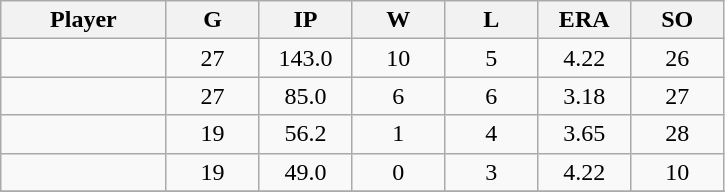<table class="wikitable sortable">
<tr>
<th bgcolor="#DDDDFF" width="16%">Player</th>
<th bgcolor="#DDDDFF" width="9%">G</th>
<th bgcolor="#DDDDFF" width="9%">IP</th>
<th bgcolor="#DDDDFF" width="9%">W</th>
<th bgcolor="#DDDDFF" width="9%">L</th>
<th bgcolor="#DDDDFF" width="9%">ERA</th>
<th bgcolor="#DDDDFF" width="9%">SO</th>
</tr>
<tr align="center">
<td></td>
<td>27</td>
<td>143.0</td>
<td>10</td>
<td>5</td>
<td>4.22</td>
<td>26</td>
</tr>
<tr align="center">
<td></td>
<td>27</td>
<td>85.0</td>
<td>6</td>
<td>6</td>
<td>3.18</td>
<td>27</td>
</tr>
<tr align="center">
<td></td>
<td>19</td>
<td>56.2</td>
<td>1</td>
<td>4</td>
<td>3.65</td>
<td>28</td>
</tr>
<tr align="center">
<td></td>
<td>19</td>
<td>49.0</td>
<td>0</td>
<td>3</td>
<td>4.22</td>
<td>10</td>
</tr>
<tr align="center">
</tr>
</table>
